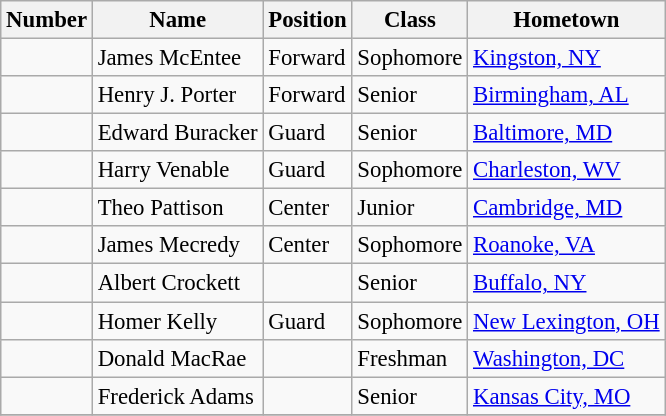<table class="wikitable" style="font-size: 95%;">
<tr>
<th>Number</th>
<th>Name</th>
<th>Position</th>
<th>Class</th>
<th>Hometown</th>
</tr>
<tr>
<td></td>
<td>James McEntee</td>
<td>Forward</td>
<td>Sophomore</td>
<td><a href='#'>Kingston, NY</a></td>
</tr>
<tr>
<td></td>
<td>Henry J. Porter</td>
<td>Forward</td>
<td>Senior</td>
<td><a href='#'>Birmingham, AL</a></td>
</tr>
<tr>
<td></td>
<td>Edward Buracker</td>
<td>Guard</td>
<td>Senior</td>
<td><a href='#'>Baltimore, MD</a></td>
</tr>
<tr>
<td></td>
<td>Harry Venable</td>
<td>Guard</td>
<td>Sophomore</td>
<td><a href='#'>Charleston, WV</a></td>
</tr>
<tr>
<td></td>
<td>Theo Pattison</td>
<td>Center</td>
<td>Junior</td>
<td><a href='#'>Cambridge, MD</a></td>
</tr>
<tr>
<td></td>
<td>James Mecredy</td>
<td>Center</td>
<td>Sophomore</td>
<td><a href='#'>Roanoke, VA</a></td>
</tr>
<tr>
<td></td>
<td>Albert Crockett</td>
<td></td>
<td>Senior</td>
<td><a href='#'>Buffalo, NY</a></td>
</tr>
<tr>
<td></td>
<td>Homer Kelly</td>
<td>Guard</td>
<td>Sophomore</td>
<td><a href='#'>New Lexington, OH</a></td>
</tr>
<tr>
<td></td>
<td>Donald MacRae</td>
<td></td>
<td>Freshman</td>
<td><a href='#'>Washington, DC</a></td>
</tr>
<tr>
<td></td>
<td>Frederick Adams</td>
<td></td>
<td>Senior</td>
<td><a href='#'>Kansas City, MO</a></td>
</tr>
<tr>
</tr>
</table>
